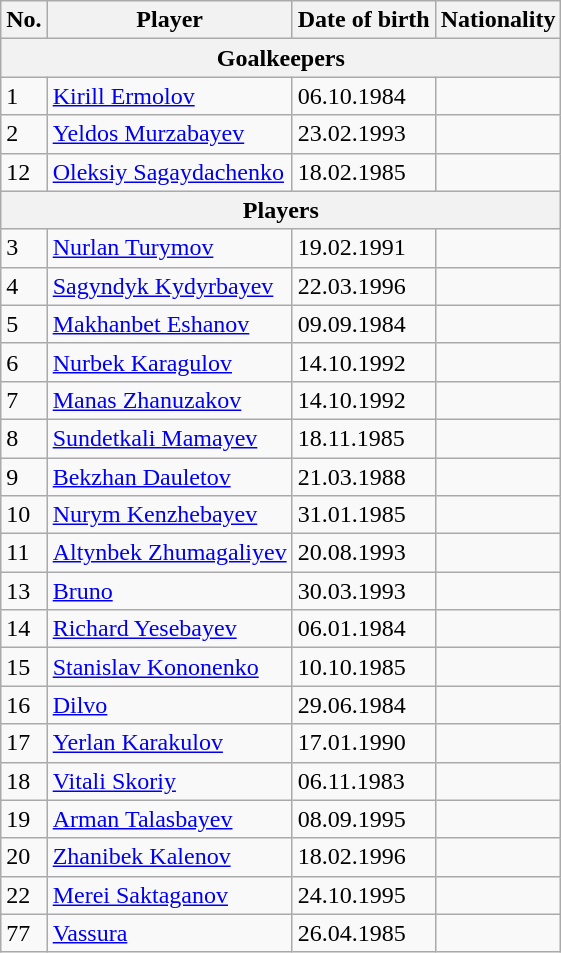<table class="wikitable">
<tr>
<th>No.</th>
<th>Player</th>
<th>Date of birth</th>
<th>Nationality</th>
</tr>
<tr>
<th colspan=5>Goalkeepers</th>
</tr>
<tr>
<td>1</td>
<td><a href='#'>Kirill Ermolov</a></td>
<td>06.10.1984</td>
<td></td>
</tr>
<tr>
<td>2</td>
<td><a href='#'>Yeldos Murzabayev</a></td>
<td>23.02.1993</td>
<td></td>
</tr>
<tr>
<td>12</td>
<td><a href='#'>Oleksiy Sagaydachenko</a></td>
<td>18.02.1985</td>
<td></td>
</tr>
<tr>
<th colspan=5>Players</th>
</tr>
<tr>
<td>3</td>
<td><a href='#'>Nurlan Turymov</a></td>
<td>19.02.1991</td>
<td></td>
</tr>
<tr>
<td>4</td>
<td><a href='#'>Sagyndyk Kydyrbayev</a></td>
<td>22.03.1996</td>
<td></td>
</tr>
<tr>
<td>5</td>
<td><a href='#'>Makhanbet Eshanov</a></td>
<td>09.09.1984</td>
<td></td>
</tr>
<tr>
<td>6</td>
<td><a href='#'>Nurbek Karagulov</a></td>
<td>14.10.1992</td>
<td></td>
</tr>
<tr>
<td>7</td>
<td><a href='#'>Manas Zhanuzakov</a></td>
<td>14.10.1992</td>
<td></td>
</tr>
<tr>
<td>8</td>
<td><a href='#'>Sundetkali Mamayev</a></td>
<td>18.11.1985</td>
<td></td>
</tr>
<tr>
<td>9</td>
<td><a href='#'>Bekzhan Dauletov</a></td>
<td>21.03.1988</td>
<td></td>
</tr>
<tr>
<td>10</td>
<td><a href='#'>Nurym Kenzhebayev</a></td>
<td>31.01.1985</td>
<td></td>
</tr>
<tr>
<td>11</td>
<td><a href='#'>Altynbek Zhumagaliyev</a></td>
<td>20.08.1993</td>
<td></td>
</tr>
<tr>
<td>13</td>
<td><a href='#'>Bruno</a></td>
<td>30.03.1993</td>
<td></td>
</tr>
<tr>
<td>14</td>
<td><a href='#'>Richard Yesebayev</a></td>
<td>06.01.1984</td>
<td></td>
</tr>
<tr>
<td>15</td>
<td><a href='#'>Stanislav Kononenko</a></td>
<td>10.10.1985</td>
<td></td>
</tr>
<tr>
<td>16</td>
<td><a href='#'>Dilvo</a></td>
<td>29.06.1984</td>
<td></td>
</tr>
<tr>
<td>17</td>
<td><a href='#'>Yerlan Karakulov</a></td>
<td>17.01.1990</td>
<td></td>
</tr>
<tr>
<td>18</td>
<td><a href='#'>Vitali Skoriy</a></td>
<td>06.11.1983</td>
<td></td>
</tr>
<tr>
<td>19</td>
<td><a href='#'>Arman Talasbayev</a></td>
<td>08.09.1995</td>
<td></td>
</tr>
<tr>
<td>20</td>
<td><a href='#'>Zhanibek Kalenov</a></td>
<td>18.02.1996</td>
<td></td>
</tr>
<tr>
<td>22</td>
<td><a href='#'>Merei Saktaganov</a></td>
<td>24.10.1995</td>
<td></td>
</tr>
<tr>
<td>77</td>
<td><a href='#'>Vassura</a></td>
<td>26.04.1985</td>
<td></td>
</tr>
</table>
